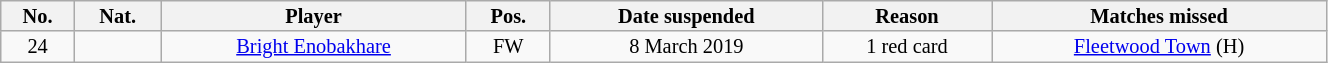<table class="wikitable sortable alternance" style="font-size:85%; text-align:center; line-height:14px; width:70%;">
<tr>
<th>No.</th>
<th>Nat.</th>
<th>Player</th>
<th>Pos.</th>
<th>Date suspended</th>
<th>Reason</th>
<th>Matches missed</th>
</tr>
<tr>
<td>24</td>
<td></td>
<td><a href='#'>Bright Enobakhare</a></td>
<td>FW</td>
<td>8 March 2019</td>
<td>1 red card</td>
<td><a href='#'>Fleetwood Town</a> (H)</td>
</tr>
</table>
